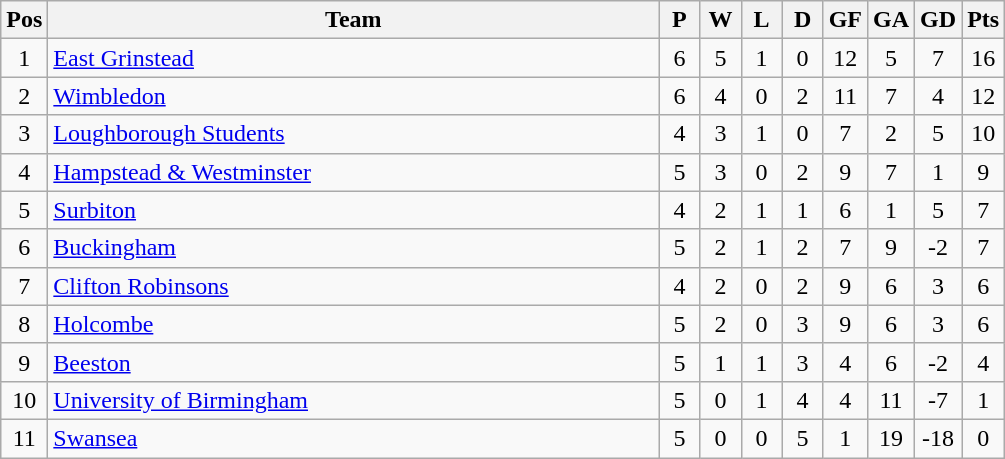<table class="wikitable" style="font-size: 100%">
<tr>
<th width=20>Pos</th>
<th width=400>Team</th>
<th width=20>P</th>
<th width=20>W</th>
<th width=20>L</th>
<th width=20>D</th>
<th width=20>GF</th>
<th width=20>GA</th>
<th width=20>GD</th>
<th width=20>Pts</th>
</tr>
<tr align=center>
<td>1</td>
<td align="left"><a href='#'>East Grinstead</a></td>
<td>6</td>
<td>5</td>
<td>1</td>
<td>0</td>
<td>12</td>
<td>5</td>
<td>7</td>
<td>16</td>
</tr>
<tr align=center>
<td>2</td>
<td align="left"><a href='#'>Wimbledon</a></td>
<td>6</td>
<td>4</td>
<td>0</td>
<td>2</td>
<td>11</td>
<td>7</td>
<td>4</td>
<td>12</td>
</tr>
<tr align=center>
<td>3</td>
<td align="left"><a href='#'>Loughborough Students</a></td>
<td>4</td>
<td>3</td>
<td>1</td>
<td>0</td>
<td>7</td>
<td>2</td>
<td>5</td>
<td>10</td>
</tr>
<tr align=center>
<td>4</td>
<td align="left"><a href='#'>Hampstead & Westminster</a></td>
<td>5</td>
<td>3</td>
<td>0</td>
<td>2</td>
<td>9</td>
<td>7</td>
<td>1</td>
<td>9</td>
</tr>
<tr align=center>
<td>5</td>
<td align="left"><a href='#'>Surbiton</a></td>
<td>4</td>
<td>2</td>
<td>1</td>
<td>1</td>
<td>6</td>
<td>1</td>
<td>5</td>
<td>7</td>
</tr>
<tr align=center>
<td>6</td>
<td align="left"><a href='#'>Buckingham</a></td>
<td>5</td>
<td>2</td>
<td>1</td>
<td>2</td>
<td>7</td>
<td>9</td>
<td>-2</td>
<td>7</td>
</tr>
<tr align=center>
<td>7</td>
<td align="left"><a href='#'>Clifton Robinsons</a></td>
<td>4</td>
<td>2</td>
<td>0</td>
<td>2</td>
<td>9</td>
<td>6</td>
<td>3</td>
<td>6</td>
</tr>
<tr align=center>
<td>8</td>
<td align="left"><a href='#'>Holcombe</a></td>
<td>5</td>
<td>2</td>
<td>0</td>
<td>3</td>
<td>9</td>
<td>6</td>
<td>3</td>
<td>6</td>
</tr>
<tr align=center>
<td>9</td>
<td align="left"><a href='#'>Beeston</a></td>
<td>5</td>
<td>1</td>
<td>1</td>
<td>3</td>
<td>4</td>
<td>6</td>
<td>-2</td>
<td>4</td>
</tr>
<tr align=center>
<td>10</td>
<td align="left"><a href='#'>University of Birmingham</a></td>
<td>5</td>
<td>0</td>
<td>1</td>
<td>4</td>
<td>4</td>
<td>11</td>
<td>-7</td>
<td>1</td>
</tr>
<tr align=center>
<td>11</td>
<td align="left"><a href='#'>Swansea</a></td>
<td>5</td>
<td>0</td>
<td>0</td>
<td>5</td>
<td>1</td>
<td>19</td>
<td>-18</td>
<td>0</td>
</tr>
</table>
